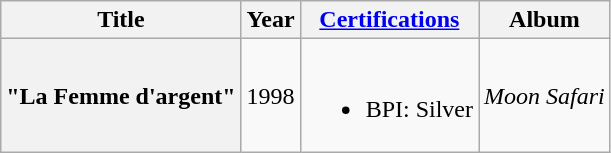<table class="wikitable plainrowheaders" style="text-align:center;" border="1">
<tr>
<th scope="col">Title</th>
<th scope="col">Year</th>
<th scope="col"><a href='#'>Certifications</a></th>
<th scope="col">Album</th>
</tr>
<tr>
<th scope="row">"La Femme d'argent"</th>
<td>1998</td>
<td><br><ul><li>BPI: Silver</li></ul></td>
<td><em>Moon Safari</em></td>
</tr>
</table>
